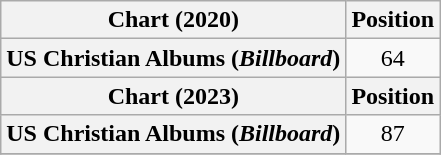<table class="wikitable sortable plainrowheaders" style="text-align:center">
<tr>
<th scope="col">Chart (2020)</th>
<th scope="col">Position</th>
</tr>
<tr>
<th scope="row">US Christian Albums (<em>Billboard</em>)</th>
<td>64</td>
</tr>
<tr>
<th scope="col">Chart (2023)</th>
<th scope="col">Position</th>
</tr>
<tr>
<th scope="row">US Christian Albums (<em>Billboard</em>)</th>
<td>87</td>
</tr>
<tr>
</tr>
</table>
